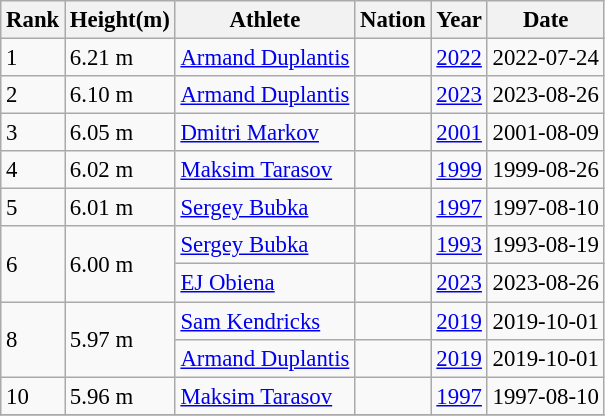<table class=wikitable style="font-size:95%">
<tr>
<th>Rank</th>
<th>Height(m)</th>
<th>Athlete</th>
<th>Nation</th>
<th>Year</th>
<th>Date</th>
</tr>
<tr>
<td>1</td>
<td>6.21 m</td>
<td><a href='#'>Armand Duplantis</a></td>
<td></td>
<td><a href='#'>2022</a></td>
<td>2022-07-24</td>
</tr>
<tr>
<td>2</td>
<td>6.10 m</td>
<td><a href='#'>Armand Duplantis</a></td>
<td></td>
<td><a href='#'>2023</a></td>
<td>2023-08-26</td>
</tr>
<tr>
<td>3</td>
<td>6.05 m</td>
<td><a href='#'>Dmitri Markov</a></td>
<td></td>
<td><a href='#'>2001</a></td>
<td>2001-08-09</td>
</tr>
<tr>
<td>4</td>
<td>6.02 m</td>
<td><a href='#'>Maksim Tarasov</a></td>
<td></td>
<td><a href='#'>1999</a></td>
<td>1999-08-26</td>
</tr>
<tr>
<td>5</td>
<td>6.01 m</td>
<td><a href='#'>Sergey Bubka</a></td>
<td></td>
<td><a href='#'>1997</a></td>
<td>1997-08-10</td>
</tr>
<tr>
<td rowspan="2">6</td>
<td rowspan="2">6.00 m</td>
<td><a href='#'>Sergey Bubka</a></td>
<td></td>
<td><a href='#'>1993</a></td>
<td>1993-08-19</td>
</tr>
<tr>
<td><a href='#'>EJ Obiena</a></td>
<td></td>
<td><a href='#'>2023</a></td>
<td>2023-08-26</td>
</tr>
<tr>
<td rowspan="2">8</td>
<td rowspan="2">5.97 m</td>
<td><a href='#'>Sam Kendricks</a></td>
<td></td>
<td><a href='#'>2019</a></td>
<td>2019-10-01</td>
</tr>
<tr>
<td><a href='#'>Armand Duplantis</a></td>
<td></td>
<td><a href='#'>2019</a></td>
<td>2019-10-01</td>
</tr>
<tr>
<td>10</td>
<td>5.96 m</td>
<td><a href='#'>Maksim Tarasov</a></td>
<td></td>
<td><a href='#'>1997</a></td>
<td>1997-08-10</td>
</tr>
<tr>
</tr>
</table>
